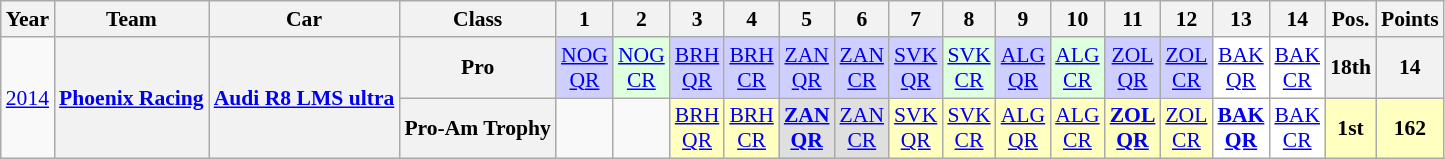<table class="wikitable" border="1" style="text-align:center; font-size:90%;">
<tr>
<th>Year</th>
<th>Team</th>
<th>Car</th>
<th>Class</th>
<th>1</th>
<th>2</th>
<th>3</th>
<th>4</th>
<th>5</th>
<th>6</th>
<th>7</th>
<th>8</th>
<th>9</th>
<th>10</th>
<th>11</th>
<th>12</th>
<th>13</th>
<th>14</th>
<th>Pos.</th>
<th>Points</th>
</tr>
<tr>
<td rowspan=2><a href='#'>2014</a></td>
<th rowspan=2><a href='#'>Phoenix Racing</a></th>
<th rowspan=2><a href='#'>Audi R8 LMS ultra</a></th>
<th>Pro</th>
<td style="background:#CFCFFF;"><a href='#'>NOG<br>QR</a><br></td>
<td style="background:#DFFFDF;"><a href='#'>NOG<br>CR</a><br></td>
<td style="background:#CFCFFF;"><a href='#'>BRH<br>QR</a><br></td>
<td style="background:#CFCFFF;"><a href='#'>BRH<br>CR</a><br></td>
<td style="background:#CFCFFF;"><a href='#'>ZAN<br>QR</a><br></td>
<td style="background:#CFCFFF;"><a href='#'>ZAN<br>CR</a><br></td>
<td style="background:#CFCFFF;"><a href='#'>SVK<br>QR</a><br></td>
<td style="background:#DFFFDF;"><a href='#'>SVK<br>CR</a><br></td>
<td style="background:#CFCFFF;"><a href='#'>ALG<br>QR</a><br></td>
<td style="background:#DFFFDF;"><a href='#'>ALG<br>CR</a><br></td>
<td style="background:#CFCFFF;"><a href='#'>ZOL<br>QR</a><br></td>
<td style="background:#CFCFFF;"><a href='#'>ZOL<br>CR</a><br></td>
<td style="background:#FFFFFF;"><a href='#'>BAK<br>QR</a><br></td>
<td style="background:#FFFFFF;"><a href='#'>BAK<br>CR</a><br></td>
<th>18th</th>
<th>14</th>
</tr>
<tr>
<th>Pro-Am Trophy</th>
<td></td>
<td></td>
<td style="background:#FFFFBF;"><a href='#'>BRH<br>QR</a><br></td>
<td style="background:#FFFFBF;"><a href='#'>BRH<br>CR</a><br></td>
<td style="background:#DFDFDF;"><strong><a href='#'>ZAN<br>QR</a></strong><br></td>
<td style="background:#DFDFDF;"><a href='#'>ZAN<br>CR</a><br></td>
<td style="background:#FFFFBF;"><a href='#'>SVK<br>QR</a><br></td>
<td style="background:#FFFFBF;"><a href='#'>SVK<br>CR</a><br></td>
<td style="background:#FFFFBF;"><a href='#'>ALG<br>QR</a><br></td>
<td style="background:#FFFFBF;"><a href='#'>ALG<br>CR</a><br></td>
<td style="background:#FFFFBF;"><strong><a href='#'>ZOL<br>QR</a></strong><br></td>
<td style="background:#FFFFBF;"><a href='#'>ZOL<br>CR</a><br></td>
<td style="background:#FFFFFF;"><strong><a href='#'>BAK<br>QR</a></strong><br></td>
<td style="background:#FFFFFF;"><a href='#'>BAK<br>CR</a><br></td>
<th style="background:#FFFFBF">1st</th>
<th style="background:#FFFFBF">162</th>
</tr>
</table>
